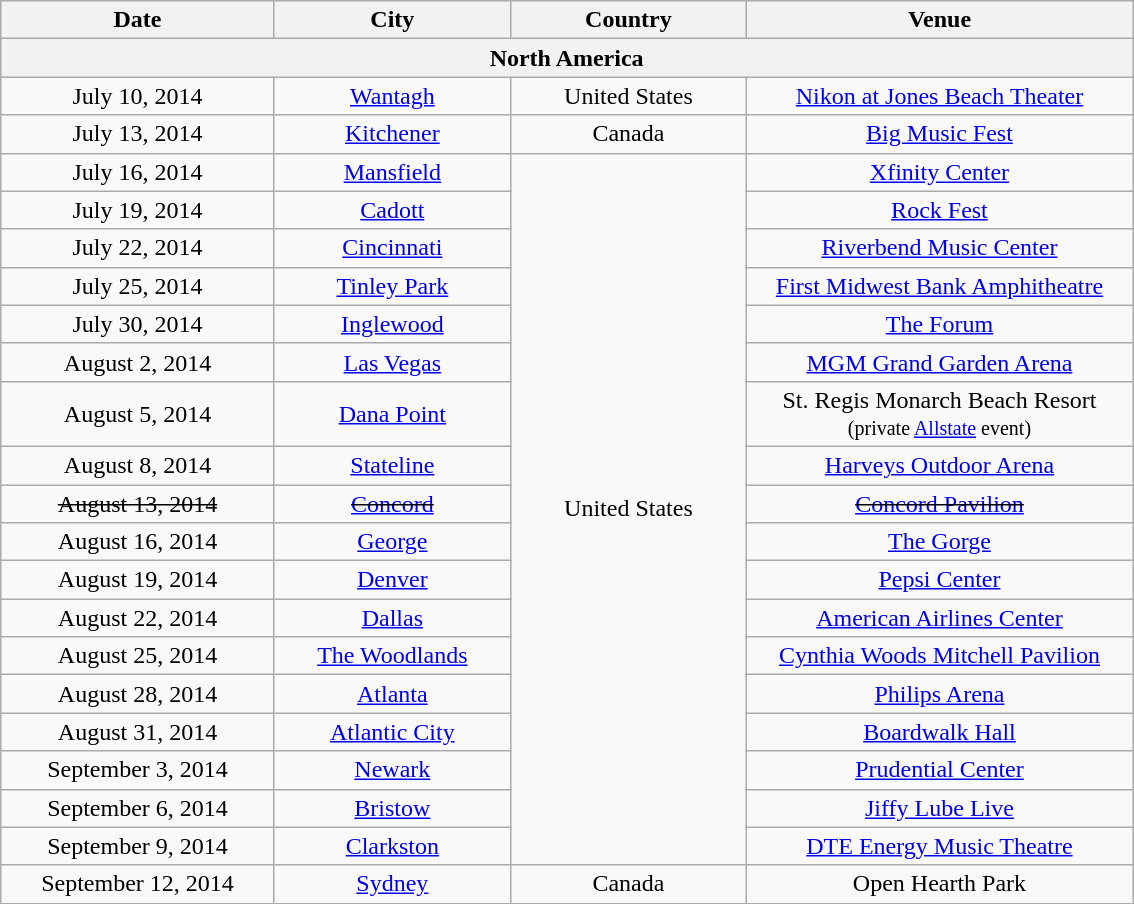<table class="wikitable" style="text-align:center;">
<tr>
<th width="175">Date</th>
<th width="150">City</th>
<th width="150">Country</th>
<th width="250">Venue</th>
</tr>
<tr>
<th colspan="4">North America</th>
</tr>
<tr>
<td>July 10, 2014</td>
<td><a href='#'>Wantagh</a></td>
<td>United States</td>
<td><a href='#'>Nikon at Jones Beach Theater</a></td>
</tr>
<tr>
<td>July 13, 2014</td>
<td><a href='#'>Kitchener</a></td>
<td>Canada</td>
<td><a href='#'>Big Music Fest</a></td>
</tr>
<tr>
<td>July 16, 2014</td>
<td><a href='#'>Mansfield</a></td>
<td rowspan="18">United States</td>
<td><a href='#'>Xfinity Center</a></td>
</tr>
<tr>
<td>July 19, 2014</td>
<td><a href='#'>Cadott</a></td>
<td><a href='#'>Rock Fest</a></td>
</tr>
<tr>
<td>July 22, 2014</td>
<td><a href='#'>Cincinnati</a></td>
<td><a href='#'>Riverbend Music Center</a></td>
</tr>
<tr>
<td>July 25, 2014</td>
<td><a href='#'>Tinley Park</a></td>
<td><a href='#'>First Midwest Bank Amphitheatre</a></td>
</tr>
<tr>
<td>July 30, 2014</td>
<td><a href='#'>Inglewood</a></td>
<td><a href='#'>The Forum</a></td>
</tr>
<tr>
<td>August 2, 2014</td>
<td><a href='#'>Las Vegas</a></td>
<td><a href='#'>MGM Grand Garden Arena</a></td>
</tr>
<tr>
<td>August 5, 2014</td>
<td><a href='#'>Dana Point</a></td>
<td>St. Regis Monarch Beach Resort <small>(private <a href='#'>Allstate</a> event)</small></td>
</tr>
<tr>
<td>August 8, 2014</td>
<td><a href='#'>Stateline</a></td>
<td><a href='#'>Harveys Outdoor Arena</a></td>
</tr>
<tr>
<td><s>August 13, 2014</s></td>
<td><s><a href='#'>Concord</a></s></td>
<td><s><a href='#'>Concord Pavilion</a></s></td>
</tr>
<tr>
<td>August 16, 2014</td>
<td><a href='#'>George</a></td>
<td><a href='#'>The Gorge</a></td>
</tr>
<tr>
<td>August 19, 2014</td>
<td><a href='#'>Denver</a></td>
<td><a href='#'>Pepsi Center</a></td>
</tr>
<tr>
<td>August 22, 2014</td>
<td><a href='#'>Dallas</a></td>
<td><a href='#'>American Airlines Center</a></td>
</tr>
<tr>
<td>August 25, 2014</td>
<td><a href='#'>The Woodlands</a></td>
<td><a href='#'>Cynthia Woods Mitchell Pavilion</a></td>
</tr>
<tr>
<td>August 28, 2014</td>
<td><a href='#'>Atlanta</a></td>
<td><a href='#'>Philips Arena</a></td>
</tr>
<tr>
<td>August 31, 2014</td>
<td><a href='#'>Atlantic City</a></td>
<td><a href='#'>Boardwalk Hall</a></td>
</tr>
<tr>
<td>September 3, 2014</td>
<td><a href='#'>Newark</a></td>
<td><a href='#'>Prudential Center</a></td>
</tr>
<tr>
<td>September 6, 2014</td>
<td><a href='#'>Bristow</a></td>
<td><a href='#'>Jiffy Lube Live</a></td>
</tr>
<tr>
<td>September 9, 2014</td>
<td><a href='#'>Clarkston</a></td>
<td><a href='#'>DTE Energy Music Theatre</a></td>
</tr>
<tr>
<td>September 12, 2014</td>
<td><a href='#'>Sydney</a></td>
<td>Canada</td>
<td>Open Hearth Park</td>
</tr>
</table>
